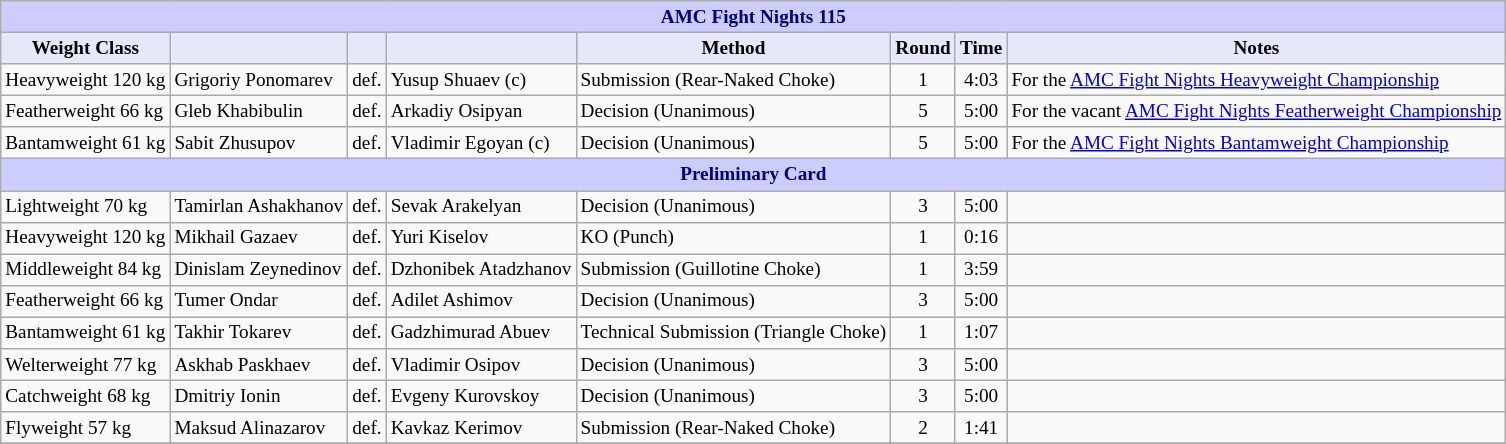<table class="wikitable" style="font-size: 80%;">
<tr>
<th colspan="8" style="background-color: #ccf; color: #000080; text-align: center;">AMC Fight Nights 115</th>
</tr>
<tr>
<th colspan="1" style="background-color: #E6E8FA; color: #000000; text-align: center;">Weight Class</th>
<th colspan="1" style="background-color: #E6E8FA; color: #000000; text-align: center;"></th>
<th colspan="1" style="background-color: #E6E8FA; color: #000000; text-align: center;"></th>
<th colspan="1" style="background-color: #E6E8FA; color: #000000; text-align: center;"></th>
<th colspan="1" style="background-color: #E6E8FA; color: #000000; text-align: center;">Method</th>
<th colspan="1" style="background-color: #E6E8FA; color: #000000; text-align: center;">Round</th>
<th colspan="1" style="background-color: #E6E8FA; color: #000000; text-align: center;">Time</th>
<th colspan="1" style="background-color: #E6E8FA; color: #000000; text-align: center;">Notes</th>
</tr>
<tr>
<td>Heavyweight 120 kg</td>
<td> Grigoriy Ponomarev</td>
<td align=center>def.</td>
<td> Yusup Shuaev (c)</td>
<td>Submission (Rear-Naked Choke)</td>
<td align=center>1</td>
<td align=center>4:03</td>
<td>For the <a href='#'>AMC Fight Nights Heavyweight Championship</a></td>
</tr>
<tr>
<td>Featherweight 66 kg</td>
<td> Gleb Khabibulin</td>
<td align=center>def.</td>
<td> Arkadiy Osipyan</td>
<td>Decision (Unanimous)</td>
<td align=center>5</td>
<td align=center>5:00</td>
<td>For the vacant <a href='#'>AMC Fight Nights Featherweight Championship</a></td>
</tr>
<tr>
<td>Bantamweight 61 kg</td>
<td> Sabit Zhusupov</td>
<td align=center>def.</td>
<td> Vladimir Egoyan (c)</td>
<td>Decision (Unanimous)</td>
<td align=center>5</td>
<td align=center>5:00</td>
<td>For the <a href='#'>AMC Fight Nights Bantamweight Championship</a></td>
</tr>
<tr>
<th colspan="8" style="background-color: #ccf; color: #000080; text-align: center;"><strong>Preliminary Card</strong></th>
</tr>
<tr>
<td>Lightweight 70 kg</td>
<td> Tamirlan Ashakhanov</td>
<td align=center>def.</td>
<td> Sevak Arakelyan</td>
<td>Decision (Unanimous)</td>
<td align=center>3</td>
<td align=center>5:00</td>
<td></td>
</tr>
<tr>
<td>Heavyweight 120 kg</td>
<td> Mikhail Gazaev</td>
<td align=center>def.</td>
<td> Yuri Kiselov</td>
<td>KO (Punch)</td>
<td align=center>1</td>
<td align=center>0:16</td>
<td></td>
</tr>
<tr>
<td>Middleweight 84 kg</td>
<td> Dinislam Zeynedinov</td>
<td align=center>def.</td>
<td> Dzhonibek Atadzhanov</td>
<td>Submission (Guillotine Choke)</td>
<td align=center>1</td>
<td align=center>3:59</td>
<td></td>
</tr>
<tr>
<td>Featherweight 66 kg</td>
<td> Tumer Ondar</td>
<td align=center>def.</td>
<td> Adilet Ashimov</td>
<td>Decision (Unanimous)</td>
<td align=center>3</td>
<td align=center>5:00</td>
<td></td>
</tr>
<tr>
<td>Bantamweight 61 kg</td>
<td> Takhir Tokarev</td>
<td align=center>def.</td>
<td> Gadzhimurad Abuev</td>
<td>Technical Submission (Triangle Choke)</td>
<td align=center>1</td>
<td align=center>1:07</td>
<td></td>
</tr>
<tr>
<td>Welterweight 77 kg</td>
<td> Askhab Paskhaev</td>
<td align=center>def.</td>
<td> Vladimir Osipov</td>
<td>Decision (Unanimous)</td>
<td align=center>3</td>
<td align=center>5:00</td>
<td></td>
</tr>
<tr>
<td>Catchweight 68 kg</td>
<td> Dmitriy Ionin</td>
<td align=center>def.</td>
<td> Evgeny Kurovskoy</td>
<td>Decision (Unanimous)</td>
<td align=center>3</td>
<td align=center>5:00</td>
<td></td>
</tr>
<tr>
<td>Flyweight 57 kg</td>
<td> Maksud Alinazarov</td>
<td align=center>def.</td>
<td> Kavkaz Kerimov</td>
<td>Submission (Rear-Naked Choke)</td>
<td align=center>2</td>
<td align=center>1:41</td>
<td></td>
</tr>
<tr>
</tr>
</table>
